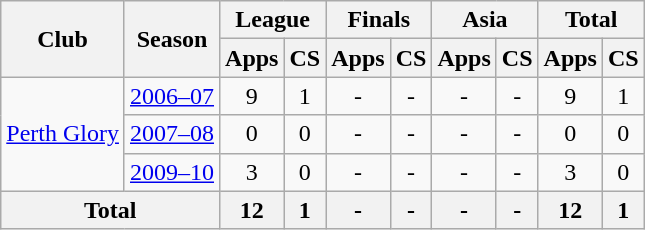<table class="wikitable" style="text-align: center;">
<tr>
<th rowspan="2">Club</th>
<th rowspan="2">Season</th>
<th colspan="2">League</th>
<th colspan="2">Finals</th>
<th colspan="2">Asia</th>
<th colspan="2">Total</th>
</tr>
<tr>
<th>Apps</th>
<th>CS</th>
<th>Apps</th>
<th>CS</th>
<th>Apps</th>
<th>CS</th>
<th>Apps</th>
<th>CS</th>
</tr>
<tr>
<td rowspan="3" valign="center"><a href='#'>Perth Glory</a></td>
<td><a href='#'>2006–07</a></td>
<td>9</td>
<td>1</td>
<td>-</td>
<td>-</td>
<td>-</td>
<td>-</td>
<td>9</td>
<td>1</td>
</tr>
<tr>
<td><a href='#'>2007–08</a></td>
<td>0</td>
<td>0</td>
<td>-</td>
<td>-</td>
<td>-</td>
<td>-</td>
<td>0</td>
<td>0</td>
</tr>
<tr>
<td><a href='#'>2009–10</a></td>
<td>3</td>
<td>0</td>
<td>-</td>
<td>-</td>
<td>-</td>
<td>-</td>
<td>3</td>
<td>0</td>
</tr>
<tr>
<th colspan="2">Total</th>
<th>12</th>
<th>1</th>
<th>-</th>
<th>-</th>
<th>-</th>
<th>-</th>
<th>12</th>
<th>1</th>
</tr>
</table>
